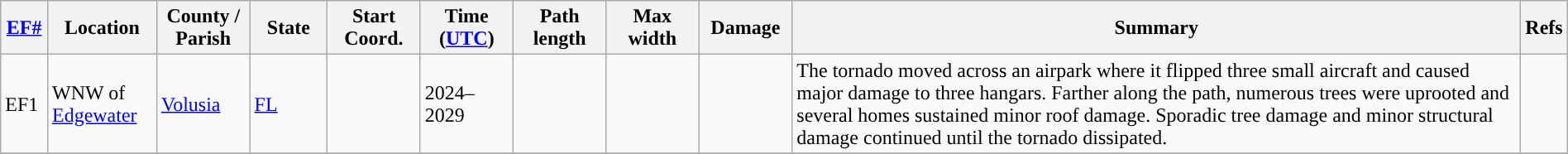<table class="wikitable sortable" style="width:100%;">
<tr>
<th scope="col" width="3%" align="center"><a href='#'>EF#</a></th>
<th scope="col" width="7%" align="center" class="unsortable">Location</th>
<th scope="col" width="6%" align="center" class="unsortable">County / Parish</th>
<th scope="col" width="5%" align="center">State</th>
<th scope="col" width="6%" align="center">Start Coord.</th>
<th scope="col" width="6%" align="center">Time (<a href='#'>UTC</a>)</th>
<th scope="col" width="6%" align="center">Path length</th>
<th scope="col" width="6%" align="center">Max width</th>
<th scope="col" width="6%" align="center">Damage</th>
<th scope="col" width="48%" class="unsortable" align="center">Summary</th>
<th scope="col" width="48%" class="unsortable" align="center">Refs</th>
</tr>
<tr>
<td>EF1</td>
<td>WNW of <a href='#'>Edgewater</a></td>
<td><a href='#'>Volusia</a></td>
<td><a href='#'>FL</a></td>
<td></td>
<td>2024–2029</td>
<td></td>
<td></td>
<td></td>
<td>The tornado moved across an airpark where it flipped three small aircraft and caused major damage to three hangars. Farther along the path, numerous trees were uprooted and several homes sustained minor roof damage. Sporadic tree damage and minor structural damage continued until the tornado dissipated.</td>
<td></td>
</tr>
<tr>
</tr>
</table>
